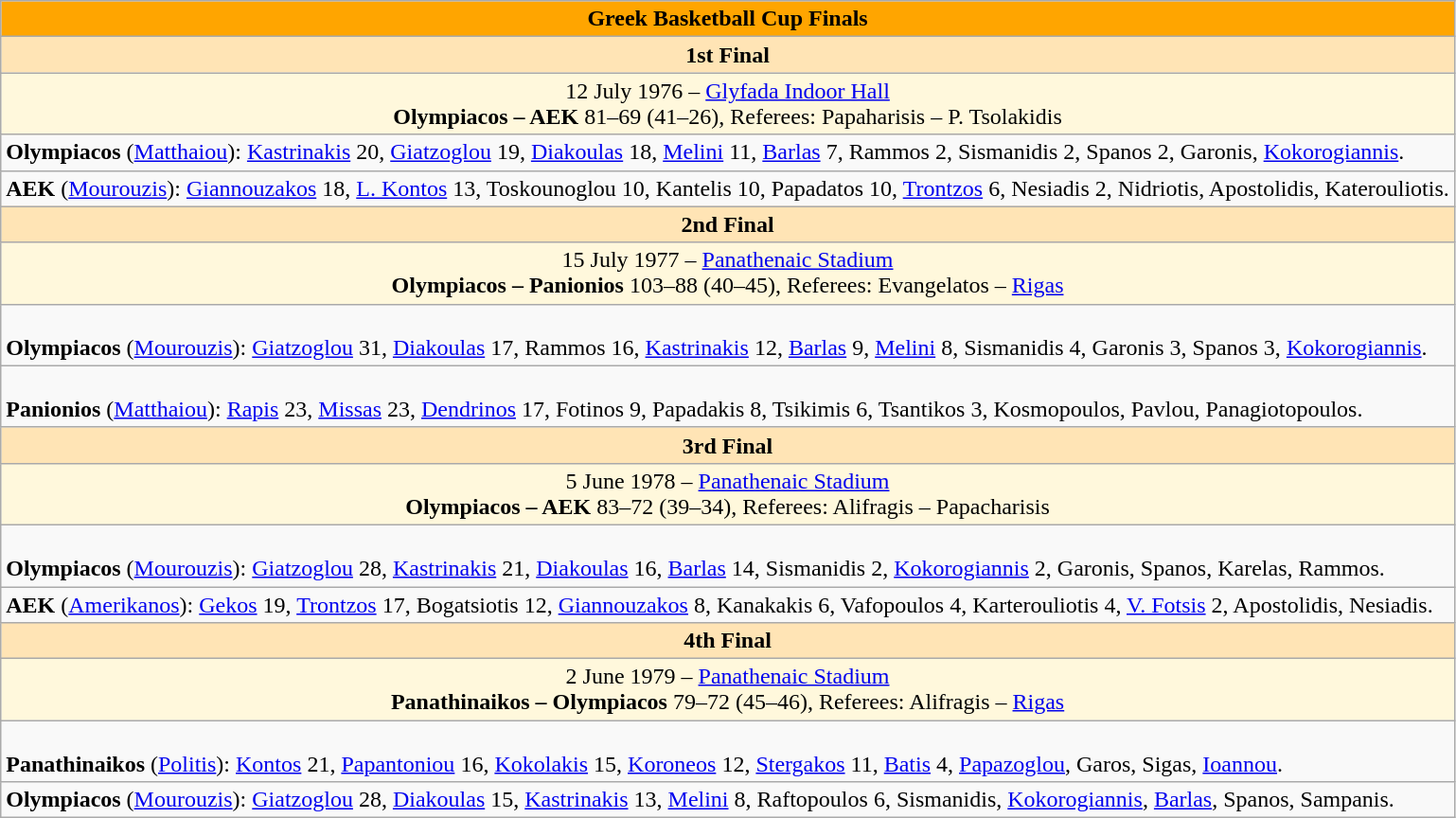<table class="wikitable">
<tr>
<td align="center" bgcolor= #ffa500><strong>Greek Basketball Cup Finals</strong></td>
</tr>
<tr>
<td align="center" bgcolor= #ffe4b5><strong>1st Final</strong></td>
</tr>
<tr>
<td align="center" bgcolor= #fff8dc>12 July 1976 – <a href='#'>Glyfada Indoor Hall</a><br><strong>Olympiacos – AEK</strong> 81–69 (41–26),
Referees: Papaharisis  – P. Tsolakidis</td>
</tr>
<tr>
<td><strong>Olympiacos</strong> (<a href='#'>Matthaiou</a>): <a href='#'>Kastrinakis</a> 20, <a href='#'>Giatzoglou</a> 19, <a href='#'>Diakoulas</a> 18, <a href='#'>Melini</a> 11, <a href='#'>Barlas</a> 7, Rammos 2, Sismanidis 2, Spanos 2, Garonis, <a href='#'>Kokorogiannis</a>.</td>
</tr>
<tr>
<td><strong>AEK</strong> (<a href='#'>Mourouzis</a>): <a href='#'>Giannouzakos</a> 18, <a href='#'>L. Kontos</a> 13, Toskounoglou 10, Kantelis 10, Papadatos 10, <a href='#'>Trontzos</a> 6, Nesiadis 2, Nidriotis, Apostolidis, Katerouliotis.</td>
</tr>
<tr>
<td align="center" bgcolor= #ffe4b5><strong> 2nd Final </strong></td>
</tr>
<tr>
<td align="center" bgcolor= #fff8dc>15 July 1977 – <a href='#'>Panathenaic Stadium</a><br><strong>Olympiacos – Panionios</strong> 103–88 (40–45),
Referees: Evangelatos – <a href='#'>Rigas</a></td>
</tr>
<tr>
<td><br><strong>Olympiacos</strong> (<a href='#'>Mourouzis</a>): <a href='#'>Giatzoglou</a> 31, <a href='#'>Diakoulas</a> 17, Rammos 16, <a href='#'>Kastrinakis</a> 12, <a href='#'>Barlas</a> 9, <a href='#'>Melini</a> 8, Sismanidis 4, Garonis 3, Spanos 3, <a href='#'>Kokorogiannis</a>.</td>
</tr>
<tr>
<td><br><strong>Panionios</strong> (<a href='#'>Matthaiou</a>): <a href='#'>Rapis</a> 23, <a href='#'>Missas</a> 23, <a href='#'>Dendrinos</a> 17, Fotinos 9, Papadakis 8, Tsikimis 6, Tsantikos 3, Kosmopoulos, Pavlou, Panagiotopoulos.</td>
</tr>
<tr>
<td align="center" bgcolor= #ffe4b5><strong>3rd Final </strong></td>
</tr>
<tr>
<td align="center" bgcolor= #fff8dc>5 June 1978 – <a href='#'>Panathenaic Stadium</a><br><strong>Olympiacos – AEK</strong> 83–72 (39–34),
Referees: Alifragis – Papacharisis</td>
</tr>
<tr>
<td><br><strong>Olympiacos</strong> (<a href='#'>Mourouzis</a>): <a href='#'>Giatzoglou</a> 28, <a href='#'>Kastrinakis</a> 21, <a href='#'>Diakoulas</a> 16, <a href='#'>Barlas</a> 14, Sismanidis 2, <a href='#'>Kokorogiannis</a> 2, Garonis, Spanos, Karelas, Rammos.</td>
</tr>
<tr>
<td><strong>AEK</strong> (<a href='#'>Amerikanos</a>): <a href='#'>Gekos</a> 19, <a href='#'>Trontzos</a> 17, Bogatsiotis 12, <a href='#'>Giannouzakos</a> 8, Kanakakis 6, Vafopoulos 4, Karterouliotis 4, <a href='#'>V. Fotsis</a> 2, Apostolidis, Nesiadis.</td>
</tr>
<tr>
<td align="center" bgcolor= #ffe4b5> <strong> 4th Final </strong></td>
</tr>
<tr>
<td align="center" bgcolor= #fff8dc>2 June 1979 – <a href='#'>Panathenaic Stadium</a><br><strong>Panathinaikos – Olympiacos</strong> 79–72 (45–46),
Referees: Alifragis – <a href='#'>Rigas</a></td>
</tr>
<tr>
<td><br><strong>Panathinaikos</strong> (<a href='#'>Politis</a>): <a href='#'>Kontos</a> 21, <a href='#'>Papantoniou</a> 16, <a href='#'>Kokolakis</a> 15, <a href='#'>Koroneos</a> 12, <a href='#'>Stergakos</a> 11, <a href='#'>Batis</a> 4, <a href='#'>Papazoglou</a>, Garos, Sigas, <a href='#'>Ioannou</a>.</td>
</tr>
<tr>
<td><strong>Olympiacos</strong> (<a href='#'>Mourouzis</a>): <a href='#'>Giatzoglou</a> 28, <a href='#'>Diakoulas</a> 15, <a href='#'>Kastrinakis</a> 13, <a href='#'>Melini</a> 8, Raftopoulos 6, Sismanidis, <a href='#'>Kokorogiannis</a>, <a href='#'>Barlas</a>, Spanos, Sampanis.</td>
</tr>
</table>
